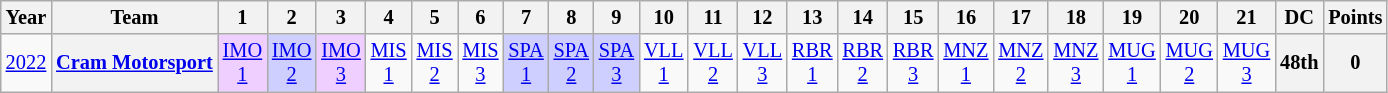<table class="wikitable" style="text-align:center; font-size:85%">
<tr>
<th>Year</th>
<th>Team</th>
<th>1</th>
<th>2</th>
<th>3</th>
<th>4</th>
<th>5</th>
<th>6</th>
<th>7</th>
<th>8</th>
<th>9</th>
<th>10</th>
<th>11</th>
<th>12</th>
<th>13</th>
<th>14</th>
<th>15</th>
<th>16</th>
<th>17</th>
<th>18</th>
<th>19</th>
<th>20</th>
<th>21</th>
<th>DC</th>
<th>Points</th>
</tr>
<tr>
<td><a href='#'>2022</a></td>
<th nowrap><a href='#'>Cram Motorsport</a></th>
<td style="background:#EFCFFF"><a href='#'>IMO<br>1</a><br></td>
<td style="background:#CFCFFF"><a href='#'>IMO<br>2</a><br></td>
<td style="background:#EFCFFF"><a href='#'>IMO<br>3</a><br></td>
<td><a href='#'>MIS<br>1</a></td>
<td><a href='#'>MIS<br>2</a></td>
<td><a href='#'>MIS<br>3</a></td>
<td style="background:#CFCFFF"><a href='#'>SPA<br>1</a><br></td>
<td style="background:#CFCFFF"><a href='#'>SPA<br>2</a><br></td>
<td style="background:#CFCFFF"><a href='#'>SPA<br>3</a><br></td>
<td><a href='#'>VLL<br>1</a></td>
<td><a href='#'>VLL<br>2</a></td>
<td><a href='#'>VLL<br>3</a></td>
<td><a href='#'>RBR<br>1</a></td>
<td><a href='#'>RBR<br>2</a></td>
<td><a href='#'>RBR<br>3</a></td>
<td><a href='#'>MNZ<br>1</a></td>
<td><a href='#'>MNZ<br>2</a></td>
<td><a href='#'>MNZ<br>3</a></td>
<td><a href='#'>MUG<br>1</a></td>
<td><a href='#'>MUG<br>2</a></td>
<td><a href='#'>MUG<br>3</a></td>
<th>48th</th>
<th>0</th>
</tr>
</table>
